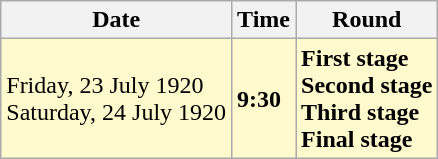<table class="wikitable">
<tr>
<th>Date</th>
<th>Time</th>
<th>Round</th>
</tr>
<tr style=background:lemonchiffon>
<td>Friday, 23 July 1920<br>Saturday, 24 July 1920</td>
<td><strong>9:30</strong></td>
<td><strong>First stage</strong><br><strong>Second stage</strong><br><strong>Third stage</strong><br><strong>Final stage</strong></td>
</tr>
</table>
